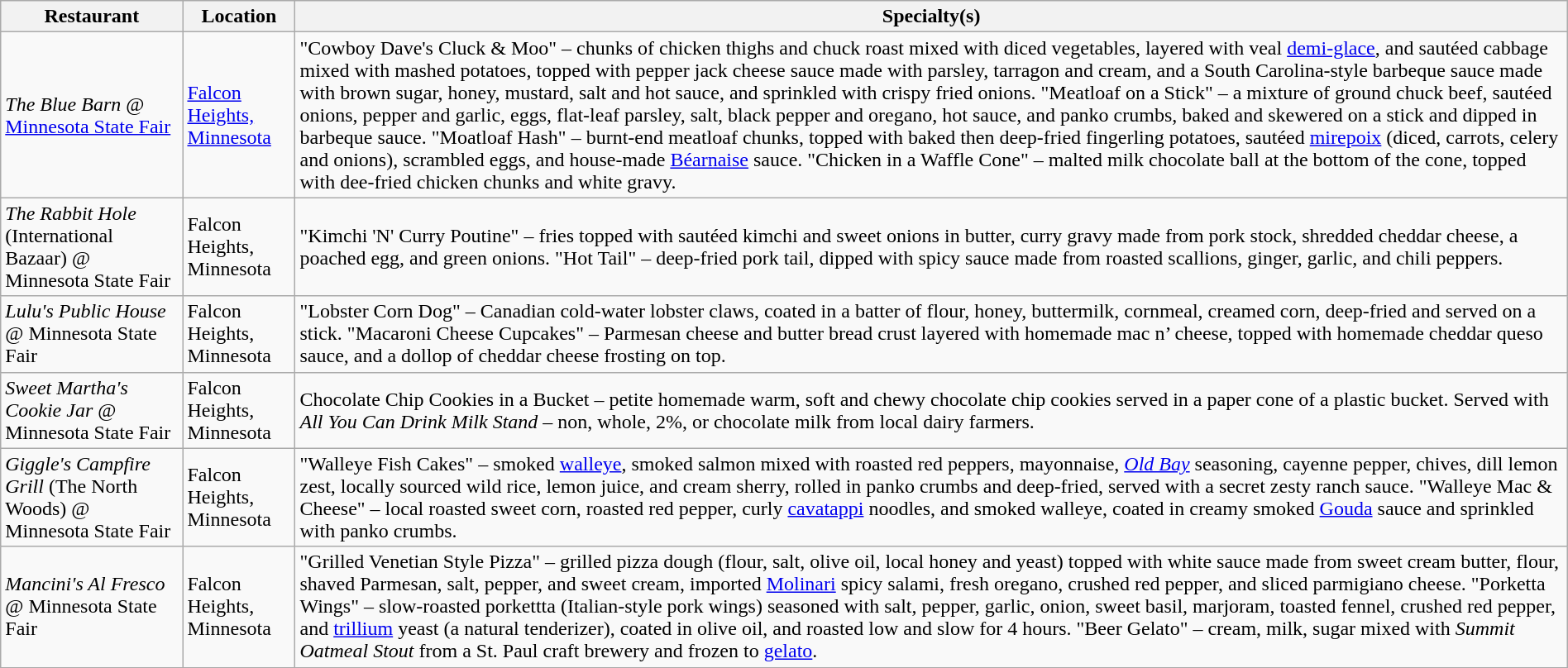<table class="wikitable" style="width:100%;">
<tr>
<th>Restaurant</th>
<th>Location</th>
<th>Specialty(s)</th>
</tr>
<tr>
<td><em>The Blue Barn</em> @ <a href='#'>Minnesota State Fair</a></td>
<td><a href='#'>Falcon Heights, Minnesota</a></td>
<td>"Cowboy Dave's Cluck & Moo" – chunks of chicken thighs and chuck roast mixed with diced vegetables, layered with veal <a href='#'>demi-glace</a>, and sautéed cabbage mixed with mashed potatoes, topped with pepper jack cheese sauce made with parsley, tarragon and cream, and a South Carolina-style barbeque sauce made with brown sugar, honey, mustard, salt and hot sauce, and sprinkled with crispy fried onions. "Meatloaf on a Stick" – a mixture of ground chuck beef, sautéed onions, pepper and garlic, eggs, flat-leaf parsley, salt, black pepper and oregano, hot sauce, and panko crumbs, baked and skewered on a stick and dipped in barbeque sauce. "Moatloaf Hash" – burnt-end meatloaf chunks, topped with baked then deep-fried fingerling potatoes, sautéed <a href='#'>mirepoix</a> (diced, carrots, celery and onions), scrambled eggs, and house-made <a href='#'>Béarnaise</a> sauce. "Chicken in a Waffle Cone" – malted milk chocolate ball at the bottom of the cone, topped with dee-fried chicken chunks and white gravy.</td>
</tr>
<tr>
<td><em>The Rabbit Hole</em> (International Bazaar) @ Minnesota State Fair</td>
<td>Falcon Heights, Minnesota</td>
<td>"Kimchi 'N' Curry Poutine" – fries topped with sautéed kimchi and sweet onions in butter, curry gravy made from pork stock, shredded cheddar cheese, a poached egg, and green onions. "Hot Tail" – deep-fried pork tail, dipped with spicy sauce made from roasted scallions, ginger, garlic, and chili peppers.</td>
</tr>
<tr>
<td><em>Lulu's Public House</em> @ Minnesota State Fair</td>
<td>Falcon Heights, Minnesota</td>
<td>"Lobster Corn Dog" – Canadian cold-water lobster claws, coated in a batter of flour, honey, buttermilk, cornmeal, creamed corn, deep-fried and served on a stick. "Macaroni Cheese Cupcakes" – Parmesan cheese and butter bread crust layered with homemade mac n’ cheese, topped with homemade cheddar queso sauce, and a dollop of cheddar cheese frosting on top.</td>
</tr>
<tr>
<td><em>Sweet Martha's Cookie Jar</em> @ Minnesota State Fair</td>
<td>Falcon Heights, Minnesota</td>
<td>Chocolate Chip Cookies in a Bucket – petite homemade warm, soft and chewy chocolate chip cookies served in a paper cone of a plastic bucket.  Served with <em>All You Can Drink Milk Stand</em> – non, whole, 2%, or chocolate milk from local dairy farmers.</td>
</tr>
<tr>
<td><em>Giggle's Campfire Grill</em> (The North Woods) @ Minnesota State Fair</td>
<td>Falcon Heights, Minnesota</td>
<td>"Walleye Fish Cakes" – smoked <a href='#'>walleye</a>, smoked salmon mixed with roasted red peppers, mayonnaise, <em><a href='#'>Old Bay</a></em> seasoning, cayenne pepper, chives, dill lemon zest, locally sourced wild rice, lemon juice, and cream sherry, rolled in panko crumbs and deep-fried, served with a secret zesty ranch sauce. "Walleye Mac & Cheese" – local roasted sweet corn, roasted red pepper, curly <a href='#'>cavatappi</a> noodles, and smoked walleye, coated in creamy smoked <a href='#'>Gouda</a> sauce and sprinkled with panko crumbs.</td>
</tr>
<tr>
<td><em>Mancini's Al Fresco</em> @ Minnesota State Fair</td>
<td>Falcon Heights, Minnesota</td>
<td>"Grilled Venetian Style Pizza" – grilled pizza dough (flour, salt, olive oil, local honey and yeast) topped with white sauce made from sweet cream butter, flour, shaved Parmesan, salt, pepper, and sweet cream, imported <a href='#'>Molinari</a> spicy salami, fresh oregano,  crushed red pepper, and sliced parmigiano cheese. "Porketta Wings" – slow-roasted porkettta (Italian-style pork wings) seasoned with salt, pepper, garlic, onion, sweet basil, marjoram, toasted fennel, crushed red pepper, and <a href='#'>trillium</a> yeast (a natural tenderizer), coated in olive oil, and roasted low and slow for 4 hours. "Beer Gelato" – cream, milk, sugar mixed with <em>Summit Oatmeal Stout</em> from a St. Paul craft brewery and frozen to <a href='#'>gelato</a>.</td>
</tr>
</table>
